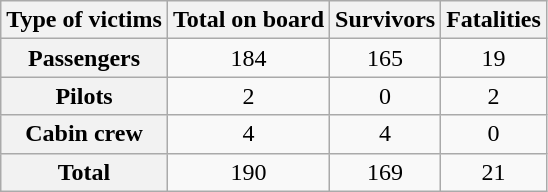<table class="wikitable collapsible" style="text-align: center;">
<tr>
<th scope=col>Type of victims</th>
<th scope=col>Total on board</th>
<th scope=col>Survivors</th>
<th scope=col>Fatalities</th>
</tr>
<tr>
<th scope=row>Passengers</th>
<td>184</td>
<td>165</td>
<td>19</td>
</tr>
<tr>
<th scope=row>Pilots</th>
<td>2</td>
<td>0</td>
<td>2</td>
</tr>
<tr>
<th scope=row>Cabin crew</th>
<td>4</td>
<td>4</td>
<td>0</td>
</tr>
<tr>
<th scope=row>Total</th>
<td>190</td>
<td>169</td>
<td>21</td>
</tr>
</table>
